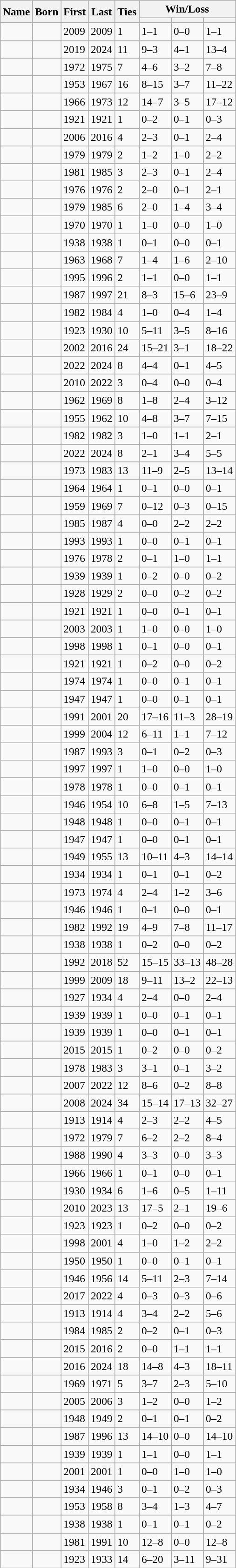<table class="wikitable sortable" style="font-size:97%;">
<tr style="text-align:center;">
<th rowspan=2>Name</th>
<th rowspan=2>Born</th>
<th rowspan=2>First</th>
<th rowspan=2>Last</th>
<th rowspan=2>Ties</th>
<th class="unsortable" colspan=3>Win/Loss</th>
</tr>
<tr>
<th></th>
<th></th>
<th></th>
</tr>
<tr>
<td></td>
<td></td>
<td>2009</td>
<td>2009</td>
<td>1</td>
<td>1–1</td>
<td>0–0</td>
<td>1–1</td>
</tr>
<tr>
<td><strong></strong></td>
<td></td>
<td>2019</td>
<td>2024</td>
<td>11</td>
<td>9–3</td>
<td>4–1</td>
<td>13–4</td>
</tr>
<tr>
<td></td>
<td></td>
<td>1972</td>
<td>1975</td>
<td>7</td>
<td>4–6</td>
<td>3–2</td>
<td>7–8</td>
</tr>
<tr>
<td></td>
<td></td>
<td>1953</td>
<td>1967</td>
<td>16</td>
<td>8–15</td>
<td>3–7</td>
<td>11–22</td>
</tr>
<tr>
<td></td>
<td></td>
<td>1966</td>
<td>1973</td>
<td>12</td>
<td>14–7</td>
<td>3–5</td>
<td>17–12</td>
</tr>
<tr>
<td></td>
<td></td>
<td>1921</td>
<td>1921</td>
<td>1</td>
<td>0–2</td>
<td>0–1</td>
<td>0–3</td>
</tr>
<tr>
<td></td>
<td></td>
<td>2006</td>
<td>2016</td>
<td>4</td>
<td>2–3</td>
<td>0–1</td>
<td>2–4</td>
</tr>
<tr>
<td></td>
<td></td>
<td>1979</td>
<td>1979</td>
<td>2</td>
<td>1–2</td>
<td>1–0</td>
<td>2–2</td>
</tr>
<tr>
<td></td>
<td></td>
<td>1981</td>
<td>1985</td>
<td>3</td>
<td>2–3</td>
<td>0–1</td>
<td>2–4</td>
</tr>
<tr>
<td></td>
<td></td>
<td>1976</td>
<td>1976</td>
<td>2</td>
<td>2–0</td>
<td>0–1</td>
<td>2–1</td>
</tr>
<tr>
<td></td>
<td></td>
<td>1979</td>
<td>1985</td>
<td>6</td>
<td>2–0</td>
<td>1–4</td>
<td>3–4</td>
</tr>
<tr>
<td></td>
<td></td>
<td>1970</td>
<td>1970</td>
<td>1</td>
<td>1–0</td>
<td>0–0</td>
<td>1–0</td>
</tr>
<tr>
<td></td>
<td></td>
<td>1938</td>
<td>1938</td>
<td>1</td>
<td>0–1</td>
<td>0–0</td>
<td>0–1</td>
</tr>
<tr>
<td></td>
<td></td>
<td>1963</td>
<td>1968</td>
<td>7</td>
<td>1–4</td>
<td>1–6</td>
<td>2–10</td>
</tr>
<tr>
<td></td>
<td></td>
<td>1995</td>
<td>1996</td>
<td>2</td>
<td>1–1</td>
<td>0–0</td>
<td>1–1</td>
</tr>
<tr>
<td></td>
<td></td>
<td>1987</td>
<td>1997</td>
<td>21</td>
<td>8–3</td>
<td>15–6</td>
<td>23–9</td>
</tr>
<tr>
<td></td>
<td></td>
<td>1982</td>
<td>1984</td>
<td>4</td>
<td>1–0</td>
<td>0–4</td>
<td>1–4</td>
</tr>
<tr>
<td></td>
<td></td>
<td>1923</td>
<td>1930</td>
<td>10</td>
<td>5–11</td>
<td>3–5</td>
<td>8–16</td>
</tr>
<tr>
<td></td>
<td></td>
<td>2002</td>
<td>2016</td>
<td>24</td>
<td>15–21</td>
<td>3–1</td>
<td>18–22</td>
</tr>
<tr>
<td><strong></strong></td>
<td></td>
<td>2022</td>
<td>2024</td>
<td>8</td>
<td>4–4</td>
<td>0–1</td>
<td>4–5</td>
</tr>
<tr>
<td><strong></strong></td>
<td></td>
<td>2010</td>
<td>2022</td>
<td>3</td>
<td>0–4</td>
<td>0–0</td>
<td>0–4</td>
</tr>
<tr>
<td></td>
<td></td>
<td>1962</td>
<td>1969</td>
<td>8</td>
<td>1–8</td>
<td>2–4</td>
<td>3–12</td>
</tr>
<tr>
<td></td>
<td></td>
<td>1955</td>
<td>1962</td>
<td>10</td>
<td>4–8</td>
<td>3–7</td>
<td>7–15</td>
</tr>
<tr>
<td></td>
<td></td>
<td>1982</td>
<td>1982</td>
<td>3</td>
<td>1–0</td>
<td>1–1</td>
<td>2–1</td>
</tr>
<tr>
<td><strong></strong></td>
<td></td>
<td>2022</td>
<td>2024</td>
<td>8</td>
<td>2–1</td>
<td>3–4</td>
<td>5–5</td>
</tr>
<tr>
<td></td>
<td></td>
<td>1973</td>
<td>1983</td>
<td>13</td>
<td>11–9</td>
<td>2–5</td>
<td>13–14</td>
</tr>
<tr>
<td></td>
<td></td>
<td>1964</td>
<td>1964</td>
<td>1</td>
<td>0–1</td>
<td>0–0</td>
<td>0–1</td>
</tr>
<tr>
<td></td>
<td></td>
<td>1959</td>
<td>1969</td>
<td>7</td>
<td>0–12</td>
<td>0–3</td>
<td>0–15</td>
</tr>
<tr>
<td></td>
<td></td>
<td>1985</td>
<td>1987</td>
<td>4</td>
<td>0–0</td>
<td>2–2</td>
<td>2–2</td>
</tr>
<tr>
<td></td>
<td></td>
<td>1993</td>
<td>1993</td>
<td>1</td>
<td>0–0</td>
<td>0–1</td>
<td>0–1</td>
</tr>
<tr>
<td></td>
<td></td>
<td>1976</td>
<td>1978</td>
<td>2</td>
<td>0–1</td>
<td>1–0</td>
<td>1–1</td>
</tr>
<tr>
<td></td>
<td></td>
<td>1939</td>
<td>1939</td>
<td>1</td>
<td>0–2</td>
<td>0–0</td>
<td>0–2</td>
</tr>
<tr>
<td></td>
<td></td>
<td>1928</td>
<td>1929</td>
<td>2</td>
<td>0–0</td>
<td>0–2</td>
<td>0–2</td>
</tr>
<tr>
<td></td>
<td></td>
<td>1921</td>
<td>1921</td>
<td>1</td>
<td>0–0</td>
<td>0–1</td>
<td>0–1</td>
</tr>
<tr>
<td></td>
<td></td>
<td>2003</td>
<td>2003</td>
<td>1</td>
<td>1–0</td>
<td>0–0</td>
<td>1–0</td>
</tr>
<tr>
<td></td>
<td></td>
<td>1998</td>
<td>1998</td>
<td>1</td>
<td>0–1</td>
<td>0–0</td>
<td>0–1</td>
</tr>
<tr>
<td></td>
<td></td>
<td>1921</td>
<td>1921</td>
<td>1</td>
<td>0–2</td>
<td>0–0</td>
<td>0–2</td>
</tr>
<tr>
<td></td>
<td></td>
<td>1974</td>
<td>1974</td>
<td>1</td>
<td>0–0</td>
<td>0–1</td>
<td>0–1</td>
</tr>
<tr>
<td></td>
<td></td>
<td>1947</td>
<td>1947</td>
<td>1</td>
<td>0–0</td>
<td>0–1</td>
<td>0–1</td>
</tr>
<tr>
<td></td>
<td></td>
<td>1991</td>
<td>2001</td>
<td>20</td>
<td>17–16</td>
<td>11–3</td>
<td>28–19</td>
</tr>
<tr>
<td></td>
<td></td>
<td>1999</td>
<td>2004</td>
<td>12</td>
<td>6–11</td>
<td>1–1</td>
<td>7–12</td>
</tr>
<tr>
<td></td>
<td></td>
<td>1987</td>
<td>1993</td>
<td>3</td>
<td>0–1</td>
<td>0–2</td>
<td>0–3</td>
</tr>
<tr>
<td></td>
<td></td>
<td>1997</td>
<td>1997</td>
<td>1</td>
<td>1–0</td>
<td>0–0</td>
<td>1–0</td>
</tr>
<tr>
<td></td>
<td></td>
<td>1978</td>
<td>1978</td>
<td>1</td>
<td>0–0</td>
<td>0–1</td>
<td>0–1</td>
</tr>
<tr>
<td></td>
<td></td>
<td>1946</td>
<td>1954</td>
<td>10</td>
<td>6–8</td>
<td>1–5</td>
<td>7–13</td>
</tr>
<tr>
<td></td>
<td></td>
<td>1948</td>
<td>1948</td>
<td>1</td>
<td>0–0</td>
<td>0–1</td>
<td>0–1</td>
</tr>
<tr>
<td></td>
<td></td>
<td>1947</td>
<td>1947</td>
<td>1</td>
<td>0–0</td>
<td>0–1</td>
<td>0–1</td>
</tr>
<tr>
<td></td>
<td></td>
<td>1949</td>
<td>1955</td>
<td>13</td>
<td>10–11</td>
<td>4–3</td>
<td>14–14</td>
</tr>
<tr>
<td></td>
<td></td>
<td>1934</td>
<td>1934</td>
<td>1</td>
<td>0–1</td>
<td>0–1</td>
<td>0–2</td>
</tr>
<tr>
<td></td>
<td></td>
<td>1973</td>
<td>1974</td>
<td>4</td>
<td>2–4</td>
<td>1–2</td>
<td>3–6</td>
</tr>
<tr>
<td></td>
<td></td>
<td>1946</td>
<td>1946</td>
<td>1</td>
<td>0–1</td>
<td>0–0</td>
<td>0–1</td>
</tr>
<tr>
<td></td>
<td></td>
<td>1982</td>
<td>1992</td>
<td>19</td>
<td>4–9</td>
<td>7–8</td>
<td>11–17</td>
</tr>
<tr>
<td></td>
<td></td>
<td>1938</td>
<td>1938</td>
<td>1</td>
<td>0–2</td>
<td>0–0</td>
<td>0–2</td>
</tr>
<tr>
<td></td>
<td></td>
<td>1992</td>
<td>2018</td>
<td>52</td>
<td>15–15</td>
<td>33–13</td>
<td>48–28</td>
</tr>
<tr>
<td></td>
<td></td>
<td>1999</td>
<td>2009</td>
<td>18</td>
<td>9–11</td>
<td>13–2</td>
<td>22–13</td>
</tr>
<tr>
<td></td>
<td></td>
<td>1927</td>
<td>1934</td>
<td>4</td>
<td>2–4</td>
<td>0–0</td>
<td>2–4</td>
</tr>
<tr>
<td></td>
<td></td>
<td>1939</td>
<td>1939</td>
<td>1</td>
<td>0–0</td>
<td>0–1</td>
<td>0–1</td>
</tr>
<tr>
<td></td>
<td></td>
<td>1939</td>
<td>1939</td>
<td>1</td>
<td>0–0</td>
<td>0–1</td>
<td>0–1</td>
</tr>
<tr>
<td></td>
<td></td>
<td>2015</td>
<td>2015</td>
<td>1</td>
<td>0–2</td>
<td>0–0</td>
<td>0–2</td>
</tr>
<tr>
<td></td>
<td></td>
<td>1978</td>
<td>1983</td>
<td>3</td>
<td>3–1</td>
<td>0–1</td>
<td>3–2</td>
</tr>
<tr>
<td><strong></strong></td>
<td></td>
<td>2007</td>
<td>2022</td>
<td>12</td>
<td>8–6</td>
<td>0–2</td>
<td>8–8</td>
</tr>
<tr>
<td><strong></strong></td>
<td></td>
<td>2008</td>
<td>2024</td>
<td>34</td>
<td>15–14</td>
<td>17–13</td>
<td>32–27</td>
</tr>
<tr>
<td></td>
<td></td>
<td>1913</td>
<td>1914</td>
<td>4</td>
<td>2–3</td>
<td>2–2</td>
<td>4–5</td>
</tr>
<tr>
<td></td>
<td></td>
<td>1972</td>
<td>1979</td>
<td>7</td>
<td>6–2</td>
<td>2–2</td>
<td>8–4</td>
</tr>
<tr>
<td></td>
<td></td>
<td>1988</td>
<td>1990</td>
<td>4</td>
<td>3–3</td>
<td>0–0</td>
<td>3–3</td>
</tr>
<tr>
<td></td>
<td></td>
<td>1966</td>
<td>1966</td>
<td>1</td>
<td>0–1</td>
<td>0–0</td>
<td>0–1</td>
</tr>
<tr>
<td></td>
<td></td>
<td>1930</td>
<td>1934</td>
<td>6</td>
<td>1–6</td>
<td>0–5</td>
<td>1–11</td>
</tr>
<tr>
<td><strong></strong></td>
<td></td>
<td>2010</td>
<td>2023</td>
<td>13</td>
<td>17–5</td>
<td>2–1</td>
<td>19–6</td>
</tr>
<tr>
<td></td>
<td></td>
<td>1923</td>
<td>1923</td>
<td>1</td>
<td>0–2</td>
<td>0–0</td>
<td>0–2</td>
</tr>
<tr>
<td></td>
<td></td>
<td>1998</td>
<td>2001</td>
<td>4</td>
<td>1–0</td>
<td>1–2</td>
<td>2–2</td>
</tr>
<tr>
<td></td>
<td></td>
<td>1950</td>
<td>1950</td>
<td>1</td>
<td>0–0</td>
<td>0–1</td>
<td>0–1</td>
</tr>
<tr>
<td></td>
<td></td>
<td>1946</td>
<td>1956</td>
<td>14</td>
<td>5–11</td>
<td>2–3</td>
<td>7–14</td>
</tr>
<tr>
<td><strong></strong></td>
<td></td>
<td>2017</td>
<td>2022</td>
<td>4</td>
<td>0–3</td>
<td>0–3</td>
<td>0–6</td>
</tr>
<tr>
<td></td>
<td></td>
<td>1913</td>
<td>1914</td>
<td>4</td>
<td>3–4</td>
<td>2–2</td>
<td>5–6</td>
</tr>
<tr>
<td></td>
<td></td>
<td>1984</td>
<td>1985</td>
<td>2</td>
<td>0–2</td>
<td>0–1</td>
<td>0–3</td>
</tr>
<tr>
<td></td>
<td></td>
<td>2015</td>
<td>2016</td>
<td>2</td>
<td>0–0</td>
<td>1–1</td>
<td>1–1</td>
</tr>
<tr>
<td><strong></strong></td>
<td></td>
<td>2016</td>
<td>2024</td>
<td>18</td>
<td>14–8</td>
<td>4–3</td>
<td>18–11</td>
</tr>
<tr>
<td></td>
<td></td>
<td>1969</td>
<td>1971</td>
<td>5</td>
<td>3–7</td>
<td>2–3</td>
<td>5–10</td>
</tr>
<tr>
<td></td>
<td></td>
<td>2005</td>
<td>2006</td>
<td>3</td>
<td>1–2</td>
<td>0–0</td>
<td>1–2</td>
</tr>
<tr>
<td></td>
<td></td>
<td>1948</td>
<td>1949</td>
<td>2</td>
<td>0–1</td>
<td>0–1</td>
<td>0–2</td>
</tr>
<tr>
<td></td>
<td></td>
<td>1987</td>
<td>1996</td>
<td>13</td>
<td>14–10</td>
<td>0–0</td>
<td>14–10</td>
</tr>
<tr>
<td></td>
<td></td>
<td>1939</td>
<td>1939</td>
<td>1</td>
<td>1–1</td>
<td>0–0</td>
<td>1–1</td>
</tr>
<tr>
<td></td>
<td></td>
<td>2001</td>
<td>2001</td>
<td>1</td>
<td>0–0</td>
<td>1–0</td>
<td>1–0</td>
</tr>
<tr>
<td></td>
<td></td>
<td>1934</td>
<td>1946</td>
<td>3</td>
<td>0–1</td>
<td>0–2</td>
<td>0–3</td>
</tr>
<tr>
<td></td>
<td></td>
<td>1953</td>
<td>1958</td>
<td>8</td>
<td>3–4</td>
<td>1–3</td>
<td>4–7</td>
</tr>
<tr>
<td></td>
<td></td>
<td>1938</td>
<td>1938</td>
<td>1</td>
<td>0–1</td>
<td>0–1</td>
<td>0–2</td>
</tr>
<tr>
<td></td>
<td></td>
<td>1981</td>
<td>1991</td>
<td>10</td>
<td>12–8</td>
<td>0–0</td>
<td>12–8</td>
</tr>
<tr>
<td></td>
<td></td>
<td>1923</td>
<td>1933</td>
<td>14</td>
<td>6–20</td>
<td>3–11</td>
<td>9–31</td>
</tr>
</table>
